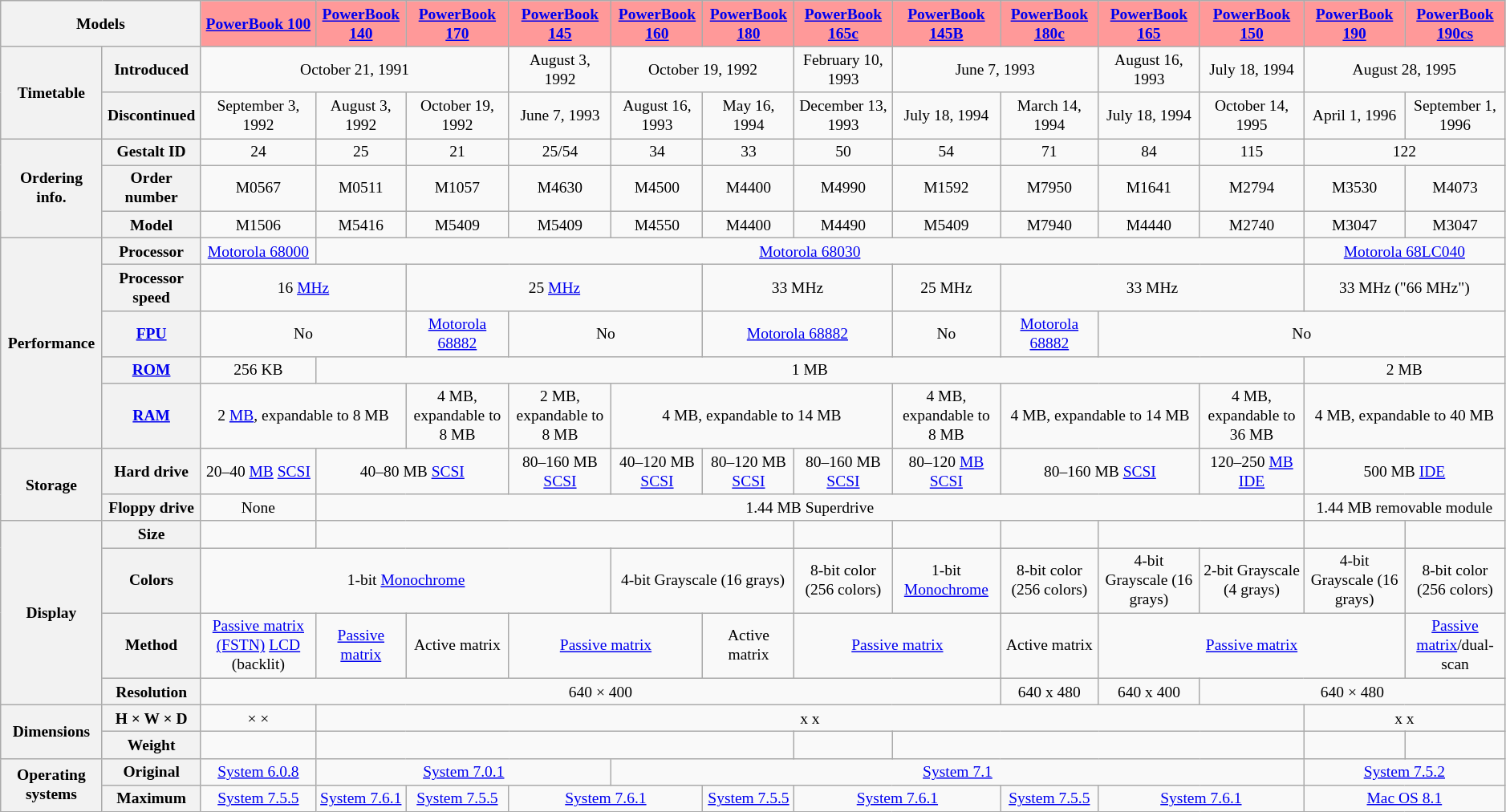<table class="wikitable mw-collapsible" style="font-size:small; text-align:center">
<tr>
<th colspan=2>Models</th>
<th style="background:#FF9999"><a href='#'>PowerBook 100</a></th>
<th style="background:#FF9999"><a href='#'>PowerBook 140</a></th>
<th style="background:#FF9999"><a href='#'>PowerBook 170</a></th>
<th style="background:#FF9999"><a href='#'>PowerBook 145</a></th>
<th style="background:#FF9999"><a href='#'>PowerBook 160</a></th>
<th style="background:#FF9999"><a href='#'>PowerBook 180</a></th>
<th style="background:#FF9999"><a href='#'>PowerBook 165c</a></th>
<th style="background:#FF9999"><a href='#'>PowerBook 145B</a></th>
<th style="background:#FF9999"><a href='#'>PowerBook 180c</a></th>
<th style="background:#FF9999"><a href='#'>PowerBook 165</a></th>
<th style="background:#FF9999"><a href='#'>PowerBook 150</a></th>
<th style="background:#FF9999"><a href='#'>PowerBook 190</a></th>
<th style="background:#FF9999"><a href='#'>PowerBook 190cs</a></th>
</tr>
<tr>
<th rowspan=2>Timetable</th>
<th>Introduced</th>
<td colspan=3>October 21, 1991</td>
<td>August 3, 1992</td>
<td colspan=2>October 19, 1992</td>
<td>February 10, 1993</td>
<td colspan=2>June 7, 1993</td>
<td>August 16, 1993</td>
<td>July 18, 1994</td>
<td colspan=2>August 28, 1995</td>
</tr>
<tr>
<th>Discontinued</th>
<td>September 3, 1992</td>
<td>August 3, 1992</td>
<td>October 19, 1992</td>
<td>June 7, 1993</td>
<td>August 16, 1993</td>
<td>May 16, 1994</td>
<td>December 13, 1993</td>
<td>July 18, 1994</td>
<td>March 14, 1994</td>
<td>July 18, 1994</td>
<td>October 14, 1995</td>
<td>April 1, 1996</td>
<td>September 1, 1996</td>
</tr>
<tr>
<th rowspan=3>Ordering info.</th>
<th>Gestalt ID</th>
<td>24</td>
<td>25</td>
<td>21</td>
<td>25/54</td>
<td>34</td>
<td>33</td>
<td>50</td>
<td>54</td>
<td>71</td>
<td>84</td>
<td>115</td>
<td colspan=2>122</td>
</tr>
<tr>
<th>Order number</th>
<td>M0567</td>
<td>M0511</td>
<td>M1057</td>
<td>M4630</td>
<td>M4500</td>
<td>M4400</td>
<td>M4990</td>
<td>M1592</td>
<td>M7950</td>
<td>M1641</td>
<td>M2794</td>
<td>M3530</td>
<td>M4073</td>
</tr>
<tr>
<th>Model</th>
<td>M1506</td>
<td>M5416</td>
<td>M5409</td>
<td>M5409</td>
<td>M4550</td>
<td>M4400</td>
<td>M4490</td>
<td>M5409</td>
<td>M7940</td>
<td>M4440</td>
<td>M2740</td>
<td>M3047</td>
<td>M3047</td>
</tr>
<tr>
<th rowspan=5>Performance</th>
<th>Processor</th>
<td><a href='#'>Motorola 68000</a></td>
<td colspan=10><a href='#'>Motorola 68030</a></td>
<td colspan=2><a href='#'>Motorola 68LC040</a></td>
</tr>
<tr>
<th>Processor speed</th>
<td colspan=2>16 <a href='#'>MHz</a></td>
<td colspan=3>25 <a href='#'>MHz</a></td>
<td colspan=2>33 MHz</td>
<td>25 MHz</td>
<td colspan=3>33 MHz</td>
<td colspan=2>33 MHz ("66 MHz")</td>
</tr>
<tr>
<th><a href='#'>FPU</a></th>
<td colspan=2>No</td>
<td><a href='#'>Motorola 68882</a></td>
<td colspan=2>No</td>
<td colspan=2><a href='#'>Motorola 68882</a></td>
<td>No</td>
<td><a href='#'>Motorola 68882</a></td>
<td colspan=4>No</td>
</tr>
<tr>
<th><a href='#'>ROM</a></th>
<td>256 KB</td>
<td colspan=10>1 MB</td>
<td colspan=2>2 MB</td>
</tr>
<tr>
<th><a href='#'>RAM</a></th>
<td colspan=2>2 <a href='#'>MB</a>, expandable to 8 MB</td>
<td>4 MB, expandable to 8 MB</td>
<td>2 MB, expandable to 8 MB</td>
<td colspan=3>4 MB, expandable to 14 MB</td>
<td>4 MB, expandable to 8 MB</td>
<td colspan=2>4 MB, expandable to 14 MB</td>
<td>4 MB, expandable to 36 MB</td>
<td colspan=2>4 MB, expandable to 40 MB</td>
</tr>
<tr>
<th rowspan=2>Storage</th>
<th>Hard drive</th>
<td>20–40 <a href='#'>MB</a> <a href='#'>SCSI</a></td>
<td colspan=2>40–80 MB <a href='#'>SCSI</a></td>
<td>80–160 MB <a href='#'>SCSI</a></td>
<td>40–120 MB <a href='#'>SCSI</a></td>
<td>80–120 MB <a href='#'>SCSI</a></td>
<td>80–160 MB <a href='#'>SCSI</a></td>
<td>80–120 <a href='#'>MB</a> <a href='#'>SCSI</a></td>
<td colspan=2>80–160 MB <a href='#'>SCSI</a></td>
<td>120–250 <a href='#'>MB</a> <a href='#'>IDE</a></td>
<td colspan=2>500 MB <a href='#'>IDE</a></td>
</tr>
<tr>
<th>Floppy drive</th>
<td>None</td>
<td colspan=10>1.44 MB Superdrive</td>
<td colspan=2>1.44 MB removable module</td>
</tr>
<tr>
<th rowspan=4>Display</th>
<th>Size</th>
<td></td>
<td colspan=5></td>
<td></td>
<td></td>
<td></td>
<td colspan=2></td>
<td></td>
<td></td>
</tr>
<tr>
<th>Colors</th>
<td colspan=4>1-bit <a href='#'>Monochrome</a></td>
<td colspan=2>4-bit Grayscale (16 grays)</td>
<td>8-bit color (256 colors)</td>
<td>1-bit <a href='#'>Monochrome</a></td>
<td>8-bit color (256 colors)</td>
<td>4-bit Grayscale (16 grays)</td>
<td>2-bit Grayscale (4 grays)</td>
<td>4-bit Grayscale (16 grays)</td>
<td>8-bit color (256 colors)</td>
</tr>
<tr>
<th>Method</th>
<td><a href='#'>Passive matrix (FSTN)</a> <a href='#'>LCD</a> (backlit)</td>
<td><a href='#'>Passive matrix</a></td>
<td>Active matrix</td>
<td colspan=2><a href='#'>Passive matrix</a></td>
<td>Active matrix</td>
<td colspan=2><a href='#'>Passive matrix</a></td>
<td>Active matrix</td>
<td colspan=3><a href='#'>Passive matrix</a></td>
<td><a href='#'>Passive matrix</a>/dual-scan</td>
</tr>
<tr>
<th>Resolution</th>
<td colspan=8>640 × 400</td>
<td>640 x 480</td>
<td>640 x 400</td>
<td colspan=3>640 × 480</td>
</tr>
<tr>
<th rowspan=2>Dimensions</th>
<th>H × W × D</th>
<td> ×  × </td>
<td colspan=10> x  x </td>
<td colspan=2> x  x </td>
</tr>
<tr>
<th>Weight</th>
<td></td>
<td colspan=5></td>
<td></td>
<td colspan=4></td>
<td></td>
<td></td>
</tr>
<tr>
<th rowspan=2>Operating systems</th>
<th>Original</th>
<td><a href='#'>System 6.0.8</a></td>
<td colspan=3><a href='#'>System 7.0.1</a></td>
<td colspan=7><a href='#'>System 7.1</a></td>
<td colspan=2><a href='#'>System 7.5.2</a></td>
</tr>
<tr>
<th>Maximum</th>
<td><a href='#'>System 7.5.5</a></td>
<td><a href='#'>System 7.6.1</a></td>
<td><a href='#'>System 7.5.5</a></td>
<td colspan=2><a href='#'>System 7.6.1</a></td>
<td><a href='#'>System 7.5.5</a></td>
<td colspan=2><a href='#'>System 7.6.1</a></td>
<td><a href='#'>System 7.5.5</a></td>
<td colspan=2><a href='#'>System 7.6.1</a></td>
<td colspan=2><a href='#'>Mac OS 8.1</a></td>
</tr>
</table>
